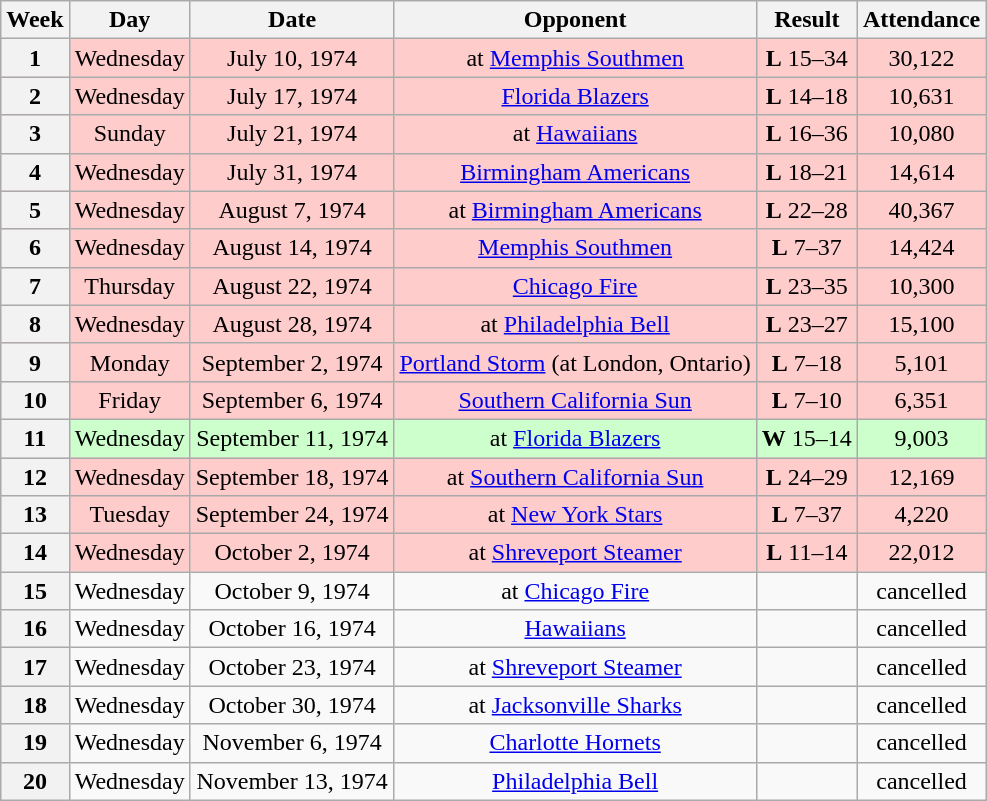<table class="wikitable">
<tr>
<th>Week</th>
<th>Day</th>
<th>Date</th>
<th>Opponent</th>
<th>Result</th>
<th>Attendance</th>
</tr>
<tr --- align="center" bgcolor="#FFCCCC">
<th>1</th>
<td>Wednesday</td>
<td>July 10, 1974</td>
<td>at <a href='#'>Memphis Southmen</a></td>
<td><strong>L</strong>  15–34</td>
<td>30,122</td>
</tr>
<tr --- align="center" bgcolor="#FFCCCC">
<th>2</th>
<td>Wednesday</td>
<td>July 17, 1974</td>
<td><a href='#'>Florida Blazers</a></td>
<td><strong>L</strong>  14–18</td>
<td>10,631</td>
</tr>
<tr --- align="center" bgcolor="#FFCCCC">
<th>3</th>
<td>Sunday</td>
<td>July 21, 1974</td>
<td>at <a href='#'>Hawaiians</a></td>
<td><strong>L</strong>  16–36</td>
<td>10,080</td>
</tr>
<tr --- align="center" bgcolor="#FFCCCC">
<th>4</th>
<td>Wednesday</td>
<td>July 31, 1974</td>
<td><a href='#'>Birmingham Americans</a></td>
<td><strong>L</strong>  18–21</td>
<td>14,614</td>
</tr>
<tr --- align="center" bgcolor="#FFCCCC">
<th>5</th>
<td>Wednesday</td>
<td>August 7, 1974</td>
<td>at <a href='#'>Birmingham Americans</a></td>
<td><strong>L</strong>  22–28</td>
<td>40,367</td>
</tr>
<tr --- align="center" bgcolor="#FFCCCC">
<th>6</th>
<td>Wednesday</td>
<td>August 14, 1974</td>
<td><a href='#'>Memphis Southmen</a></td>
<td><strong>L</strong>  7–37</td>
<td>14,424</td>
</tr>
<tr --- align="center" bgcolor="#FFCCCC">
<th>7</th>
<td>Thursday</td>
<td>August 22, 1974</td>
<td><a href='#'>Chicago Fire</a></td>
<td><strong>L</strong>  23–35</td>
<td>10,300</td>
</tr>
<tr --- align="center" bgcolor="#FFCCCC">
<th>8</th>
<td>Wednesday</td>
<td>August 28, 1974</td>
<td>at <a href='#'>Philadelphia Bell</a></td>
<td><strong>L</strong>  23–27</td>
<td>15,100</td>
</tr>
<tr --- align="center" bgcolor="#FFCCCC">
<th>9</th>
<td>Monday</td>
<td>September 2, 1974</td>
<td><a href='#'>Portland Storm</a> (at London, Ontario)</td>
<td><strong>L</strong>  7–18</td>
<td>5,101</td>
</tr>
<tr --- align="center" bgcolor="#FFCCCC">
<th>10</th>
<td>Friday</td>
<td>September 6, 1974</td>
<td><a href='#'>Southern California Sun</a></td>
<td><strong>L</strong>  7–10</td>
<td>6,351</td>
</tr>
<tr --- align="center" bgcolor="#CCFFCC">
<th>11</th>
<td>Wednesday</td>
<td>September 11, 1974</td>
<td>at <a href='#'>Florida Blazers</a></td>
<td><strong>W</strong>  15–14</td>
<td>9,003</td>
</tr>
<tr --- align="center" bgcolor="#FFCCCC">
<th>12</th>
<td>Wednesday</td>
<td>September 18, 1974</td>
<td>at <a href='#'>Southern California Sun</a></td>
<td><strong>L</strong>  24–29</td>
<td>12,169</td>
</tr>
<tr --- align="center" bgcolor="#FFCCCC">
<th>13</th>
<td>Tuesday</td>
<td>September 24, 1974</td>
<td>at <a href='#'>New York Stars</a></td>
<td><strong>L</strong>  7–37</td>
<td>4,220</td>
</tr>
<tr --- align="center" bgcolor="#FFCCCC">
<th>14</th>
<td>Wednesday</td>
<td>October 2, 1974</td>
<td>at <a href='#'>Shreveport Steamer</a></td>
<td><strong>L</strong>  11–14</td>
<td>22,012</td>
</tr>
<tr --- align="center">
<th>15</th>
<td>Wednesday</td>
<td>October 9, 1974</td>
<td>at <a href='#'>Chicago Fire</a></td>
<td></td>
<td>cancelled</td>
</tr>
<tr --- align="center">
<th>16</th>
<td>Wednesday</td>
<td>October 16, 1974</td>
<td><a href='#'>Hawaiians</a></td>
<td></td>
<td>cancelled</td>
</tr>
<tr --- align="center">
<th>17</th>
<td>Wednesday</td>
<td>October 23, 1974</td>
<td>at <a href='#'>Shreveport Steamer</a></td>
<td></td>
<td>cancelled</td>
</tr>
<tr --- align="center">
<th>18</th>
<td>Wednesday</td>
<td>October 30, 1974</td>
<td>at <a href='#'>Jacksonville Sharks</a></td>
<td></td>
<td>cancelled</td>
</tr>
<tr --- align="center">
<th>19</th>
<td>Wednesday</td>
<td>November 6, 1974</td>
<td><a href='#'>Charlotte Hornets</a></td>
<td></td>
<td>cancelled</td>
</tr>
<tr --- align="center">
<th>20</th>
<td>Wednesday</td>
<td>November 13, 1974</td>
<td><a href='#'>Philadelphia Bell</a></td>
<td></td>
<td>cancelled</td>
</tr>
</table>
